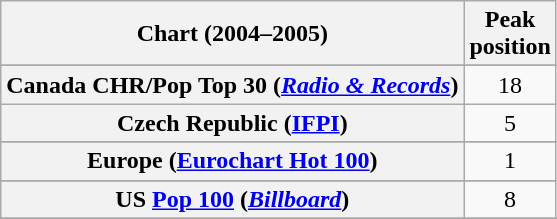<table class="wikitable sortable plainrowheaders" style="text-align:center">
<tr>
<th>Chart (2004–2005)</th>
<th>Peak<br>position</th>
</tr>
<tr>
</tr>
<tr>
</tr>
<tr>
</tr>
<tr>
</tr>
<tr>
<th scope="row">Canada CHR/Pop Top 30 (<em><a href='#'>Radio & Records</a></em>)</th>
<td>18</td>
</tr>
<tr>
<th scope="row">Czech Republic (<a href='#'>IFPI</a>)</th>
<td>5</td>
</tr>
<tr>
</tr>
<tr>
<th scope="row">Europe (<a href='#'>Eurochart Hot 100</a>)</th>
<td>1</td>
</tr>
<tr>
</tr>
<tr>
</tr>
<tr>
</tr>
<tr>
</tr>
<tr>
</tr>
<tr>
</tr>
<tr>
</tr>
<tr>
</tr>
<tr>
</tr>
<tr>
</tr>
<tr>
</tr>
<tr>
</tr>
<tr>
</tr>
<tr>
</tr>
<tr>
</tr>
<tr>
</tr>
<tr>
<th scope="row">US <a href='#'>Pop 100</a> (<em><a href='#'>Billboard</a></em>)</th>
<td>8</td>
</tr>
<tr>
</tr>
</table>
